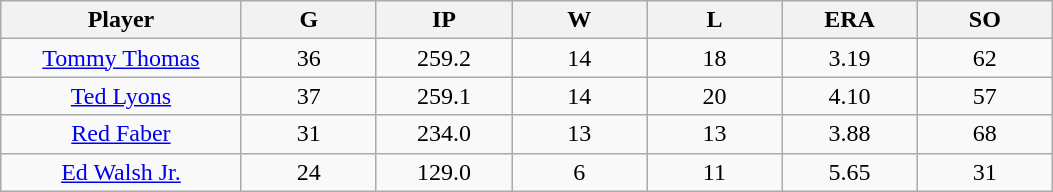<table class="wikitable sortable">
<tr>
<th bgcolor="#DDDDFF" width="16%">Player</th>
<th bgcolor="#DDDDFF" width="9%">G</th>
<th bgcolor="#DDDDFF" width="9%">IP</th>
<th bgcolor="#DDDDFF" width="9%">W</th>
<th bgcolor="#DDDDFF" width="9%">L</th>
<th bgcolor="#DDDDFF" width="9%">ERA</th>
<th bgcolor="#DDDDFF" width="9%">SO</th>
</tr>
<tr align="center">
<td><a href='#'>Tommy Thomas</a></td>
<td>36</td>
<td>259.2</td>
<td>14</td>
<td>18</td>
<td>3.19</td>
<td>62</td>
</tr>
<tr align=center>
<td><a href='#'>Ted Lyons</a></td>
<td>37</td>
<td>259.1</td>
<td>14</td>
<td>20</td>
<td>4.10</td>
<td>57</td>
</tr>
<tr align=center>
<td><a href='#'>Red Faber</a></td>
<td>31</td>
<td>234.0</td>
<td>13</td>
<td>13</td>
<td>3.88</td>
<td>68</td>
</tr>
<tr align=center>
<td><a href='#'>Ed Walsh Jr.</a></td>
<td>24</td>
<td>129.0</td>
<td>6</td>
<td>11</td>
<td>5.65</td>
<td>31</td>
</tr>
</table>
